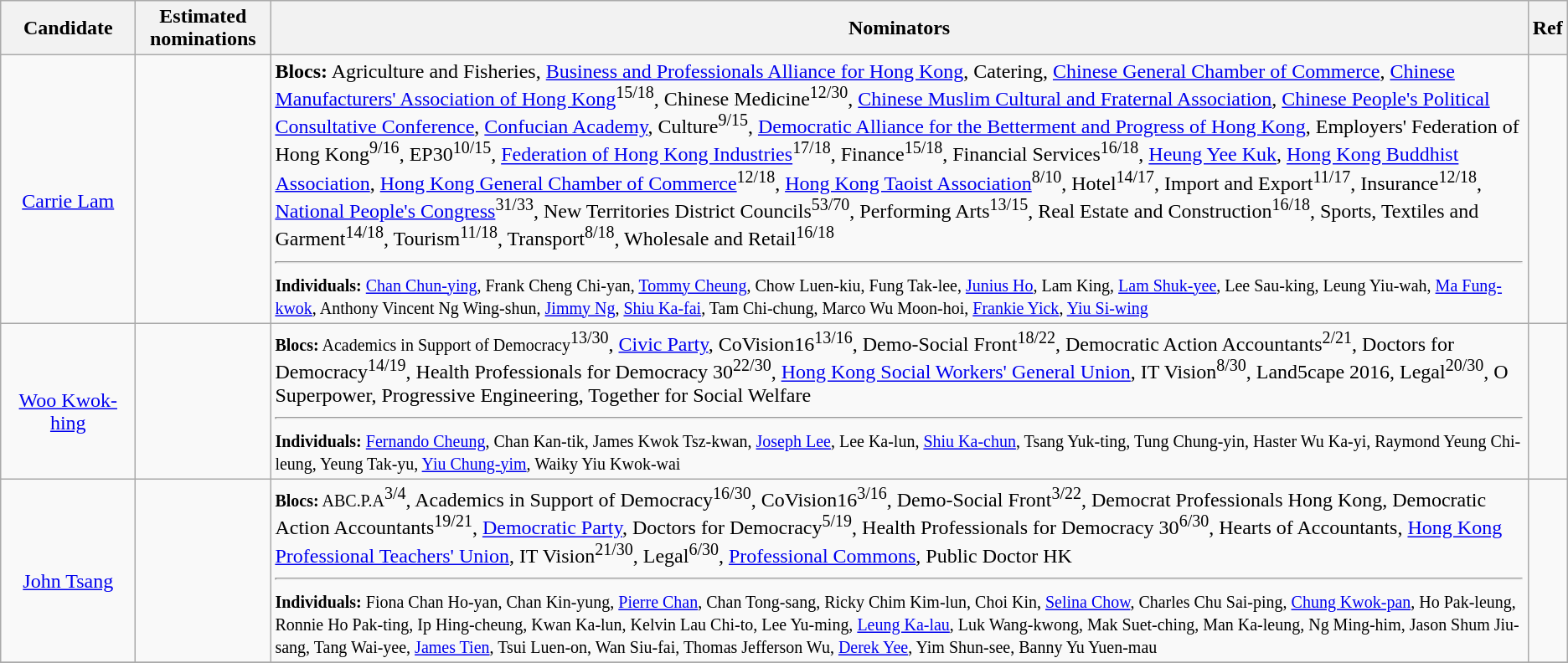<table class="wikitable sortable" style="text-align:left;">
<tr>
<th width=100px>Candidate</th>
<th width=100px>Estimated<br>nominations</th>
<th>Nominators</th>
<th width=1px class="unsortable">Ref</th>
</tr>
<tr>
<td data-sort-value="Lam" align=center><br><a href='#'>Carrie Lam</a></td>
<td data-sort-value="580"></td>
<td><strong>Blocs:</strong> Agriculture and Fisheries, <a href='#'>Business and Professionals Alliance for Hong Kong</a>, Catering, <a href='#'>Chinese General Chamber of Commerce</a>, <a href='#'>Chinese Manufacturers' Association of Hong Kong</a><sup>15/18</sup>, Chinese Medicine<sup>12/30</sup>, <a href='#'>Chinese Muslim Cultural and Fraternal Association</a>, <a href='#'>Chinese People's Political Consultative Conference</a>, <a href='#'>Confucian Academy</a>, Culture<sup>9/15</sup>, <a href='#'>Democratic Alliance for the Betterment and Progress of Hong Kong</a>, Employers' Federation of Hong Kong<sup>9/16</sup>, EP30<sup>10/15</sup>, <a href='#'>Federation of Hong Kong Industries</a><sup>17/18</sup>, Finance<sup>15/18</sup>, Financial Services<sup>16/18</sup>, <a href='#'>Heung Yee Kuk</a>, <a href='#'>Hong Kong Buddhist Association</a>, <a href='#'>Hong Kong General Chamber of Commerce</a><sup>12/18</sup>, <a href='#'>Hong Kong Taoist Association</a><sup>8/10</sup>, Hotel<sup>14/17</sup>, Import and Export<sup>11/17</sup>, Insurance<sup>12/18</sup>, <a href='#'>National People's Congress</a><sup>31/33</sup>, New Territories District Councils<sup>53/70</sup>, Performing Arts<sup>13/15</sup>, Real Estate and Construction<sup>16/18</sup>, Sports, Textiles and Garment<sup>14/18</sup>, Tourism<sup>11/18</sup>, Transport<sup>8/18</sup>, Wholesale and Retail<sup>16/18</sup><hr><small><strong>Individuals:</strong> <a href='#'>Chan Chun-ying</a>, Frank Cheng Chi-yan, <a href='#'>Tommy Cheung</a>, Chow Luen-kiu, Fung Tak-lee, <a href='#'>Junius Ho</a>, Lam King, <a href='#'>Lam Shuk-yee</a>, Lee Sau-king, Leung Yiu-wah, <a href='#'>Ma Fung-kwok</a>, Anthony Vincent Ng Wing-shun, <a href='#'>Jimmy Ng</a>, <a href='#'>Shiu Ka-fai</a>, Tam Chi-chung, Marco Wu Moon-hoi, <a href='#'>Frankie Yick</a>, <a href='#'>Yiu Si-wing</a></small></td>
<td></td>
</tr>
<tr>
<td data-sort-value="Woo" align=center><br><a href='#'>Woo Kwok-hing</a></td>
<td data-sort-value="180"></td>
<td><small><strong>Blocs:</strong> Academics in Support of Democracy</small><sup>13/30</sup>, <a href='#'>Civic Party</a>, CoVision16<sup>13/16</sup>, Demo-Social Front<sup>18/22</sup>, Democratic Action Accountants<sup>2/21</sup>, Doctors for Democracy<sup>14/19</sup>, Health Professionals for Democracy 30<sup>22/30</sup>, <a href='#'>Hong Kong Social Workers' General Union</a>, IT Vision<sup>8/30</sup>, Land5cape 2016, Legal<sup>20/30</sup>, O Superpower, Progressive Engineering, Together for Social Welfare<hr><small><strong>Individuals:</strong> <a href='#'>Fernando Cheung</a>, Chan Kan-tik, James Kwok Tsz-kwan, <a href='#'>Joseph Lee</a>, Lee Ka-lun, <a href='#'>Shiu Ka-chun</a>, Tsang Yuk-ting, Tung Chung-yin, Haster Wu Ka-yi, Raymond Yeung Chi-leung, Yeung Tak-yu, <a href='#'>Yiu Chung-yim</a>, Waiky Yiu Kwok-wai</small></td>
<td></td>
</tr>
<tr>
<td data-sort-value="Tsang" align=center><br><a href='#'>John Tsang</a></td>
<td data-sort-value="165"></td>
<td><small><strong>Blocs:</strong> ABC.P.A</small><sup>3/4</sup>, Academics in Support of Democracy<sup>16/30</sup>, CoVision16<sup>3/16</sup>, Demo-Social Front<sup>3/22</sup>, Democrat Professionals Hong Kong, Democratic Action Accountants<sup>19/21</sup>, <a href='#'>Democratic Party</a>, Doctors for Democracy<sup>5/19</sup>, Health Professionals for Democracy 30<sup>6/30</sup>, Hearts of Accountants, <a href='#'>Hong Kong Professional Teachers' Union</a>, IT Vision<sup>21/30</sup>, Legal<sup>6/30</sup>, <a href='#'>Professional Commons</a>, Public Doctor HK<hr><small><strong>Individuals:</strong> Fiona Chan Ho-yan, Chan Kin-yung, <a href='#'>Pierre Chan</a>, Chan Tong-sang, Ricky Chim Kim-lun, Choi Kin, <a href='#'>Selina Chow</a>, Charles Chu Sai-ping, <a href='#'>Chung Kwok-pan</a>, Ho Pak-leung, Ronnie Ho Pak-ting, Ip Hing-cheung, Kwan Ka-lun, Kelvin Lau Chi-to, Lee Yu-ming, <a href='#'>Leung Ka-lau</a>, Luk Wang-kwong, Mak Suet-ching, Man Ka-leung, Ng Ming-him, Jason Shum Jiu-sang, Tang Wai-yee, <a href='#'>James Tien</a>, Tsui Luen-on, Wan Siu-fai, Thomas Jefferson Wu, <a href='#'>Derek Yee</a>, Yim Shun-see, Banny Yu Yuen-mau</small></td>
<td></td>
</tr>
<tr>
</tr>
</table>
